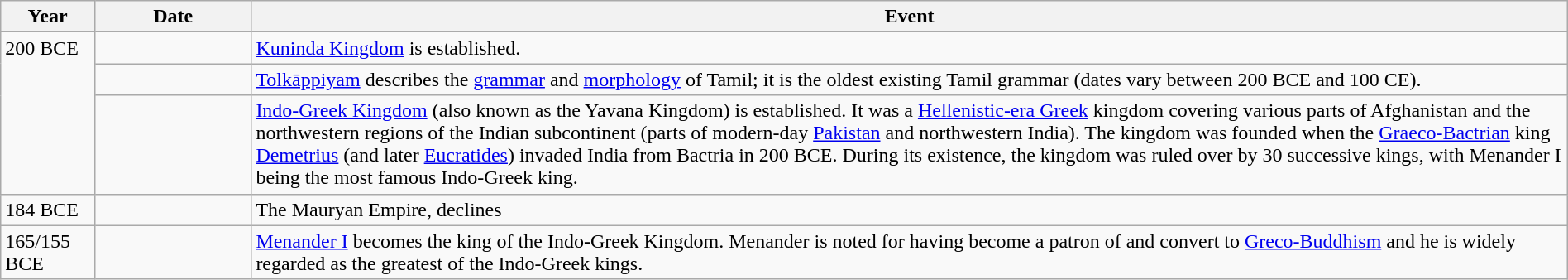<table class="wikitable sortable mw-collapsible" style="width:100%">
<tr>
<th style="width:6%">Year</th>
<th style="width:10%">Date</th>
<th>Event</th>
</tr>
<tr>
<td rowspan="3" style="vertical-align:top;">200 BCE</td>
<td></td>
<td><a href='#'>Kuninda Kingdom</a> is established.</td>
</tr>
<tr>
<td></td>
<td><a href='#'>Tolkāppiyam</a> describes the <a href='#'>grammar</a> and <a href='#'>morphology</a> of Tamil; it is the oldest existing Tamil grammar (dates vary between 200 BCE and 100 CE).</td>
</tr>
<tr>
<td></td>
<td><a href='#'>Indo-Greek Kingdom</a> (also known as the Yavana Kingdom) is established. It was a <a href='#'>Hellenistic-era Greek</a> kingdom covering various parts of Afghanistan and the northwestern regions of the Indian subcontinent (parts of modern-day <a href='#'>Pakistan</a> and northwestern India). The kingdom was founded when the <a href='#'>Graeco-Bactrian</a> king <a href='#'>Demetrius</a> (and later <a href='#'>Eucratides</a>) invaded India from Bactria in 200 BCE. During its existence, the kingdom was ruled over by 30 successive kings, with Menander I being the most famous Indo-Greek king.</td>
</tr>
<tr>
<td>184 BCE</td>
<td></td>
<td>The Mauryan Empire, declines</td>
</tr>
<tr>
<td>165/155 BCE</td>
<td></td>
<td><a href='#'>Menander I</a> becomes the king of the Indo-Greek Kingdom. Menander is noted for having become a patron of and convert to <a href='#'>Greco-Buddhism</a> and he is widely regarded as the greatest of the Indo-Greek kings.</td>
</tr>
</table>
